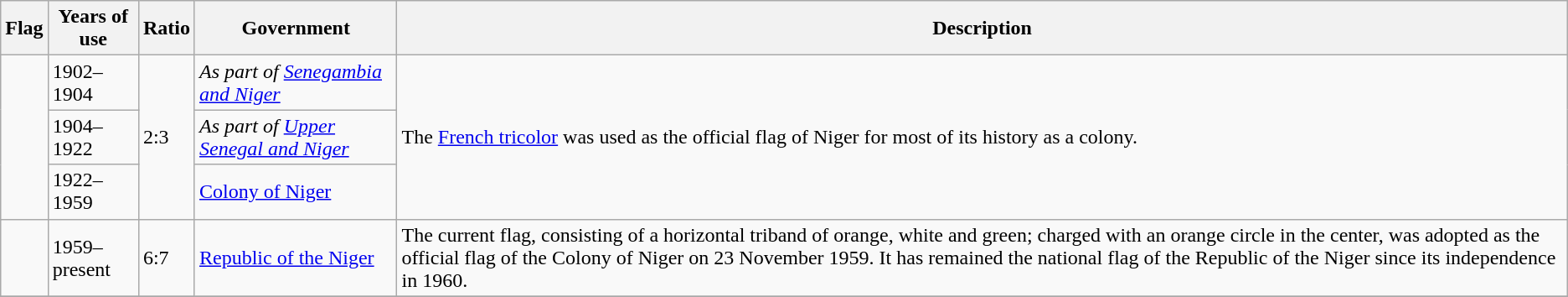<table class="wikitable">
<tr>
<th><strong>Flag</strong></th>
<th><strong>Years of use</strong></th>
<th><strong>Ratio</strong></th>
<th><strong>Government</strong></th>
<th><strong>Description</strong></th>
</tr>
<tr>
<td rowspan=3></td>
<td>1902–1904</td>
<td rowspan=3>2:3</td>
<td><em>As part of <a href='#'>Senegambia and Niger</a></em></td>
<td rowspan=3>The <a href='#'>French tricolor</a> was used as the official flag of Niger for most of its history as a colony.</td>
</tr>
<tr>
<td>1904–1922</td>
<td><em>As part of <a href='#'>Upper Senegal and Niger</a></em></td>
</tr>
<tr>
<td>1922–1959</td>
<td rowspan="2"><a href='#'>Colony of Niger</a></td>
</tr>
<tr>
<td rowspan="2"></td>
<td rowspan="2">1959–present</td>
<td rowspan="2">6:7</td>
<td rowspan="2">The current flag, consisting of a horizontal triband of orange, white and green; charged with an orange circle in the center, was adopted as the official flag of the Colony of Niger on 23 November 1959. It has remained the national flag of the Republic of the Niger since its independence in 1960.</td>
</tr>
<tr>
<td><a href='#'>Republic of the Niger</a></td>
</tr>
<tr>
</tr>
</table>
